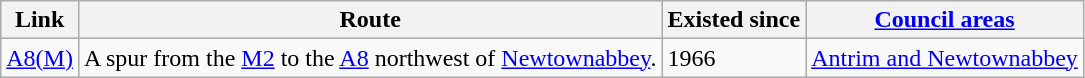<table class="wikitable">
<tr>
<th>Link</th>
<th>Route</th>
<th>Existed since</th>
<th><a href='#'>Council areas</a></th>
</tr>
<tr>
<td><a href='#'>A8(M)</a></td>
<td>A spur from the <a href='#'>M2</a> to the <a href='#'>A8</a> northwest of <a href='#'>Newtownabbey</a>.</td>
<td>1966</td>
<td><a href='#'>Antrim and Newtownabbey</a></td>
</tr>
</table>
